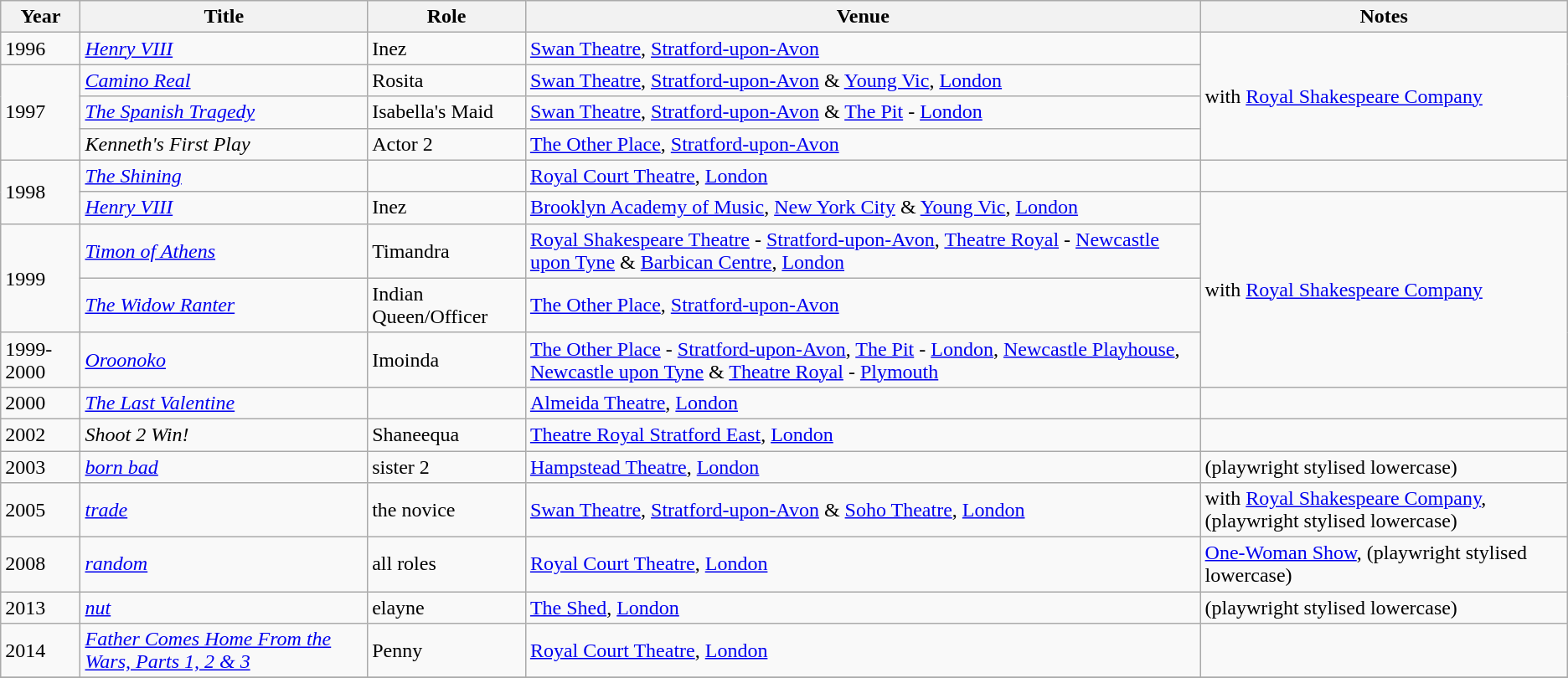<table class="wikitable">
<tr>
<th>Year</th>
<th>Title</th>
<th>Role</th>
<th>Venue</th>
<th>Notes</th>
</tr>
<tr>
<td>1996</td>
<td><em><a href='#'>Henry VIII</a></em></td>
<td>Inez</td>
<td><a href='#'>Swan Theatre</a>, <a href='#'>Stratford-upon-Avon</a></td>
<td rowspan="4">with <a href='#'>Royal Shakespeare Company</a></td>
</tr>
<tr>
<td rowspan="3">1997</td>
<td><em><a href='#'>Camino Real</a></em></td>
<td>Rosita</td>
<td><a href='#'>Swan Theatre</a>, <a href='#'>Stratford-upon-Avon</a> & <a href='#'>Young Vic</a>, <a href='#'>London</a></td>
</tr>
<tr>
<td><em><a href='#'>The Spanish Tragedy</a></em></td>
<td>Isabella's Maid</td>
<td><a href='#'>Swan Theatre</a>, <a href='#'>Stratford-upon-Avon</a> & <a href='#'>The Pit</a> - <a href='#'>London</a></td>
</tr>
<tr>
<td><em>Kenneth's First Play</em></td>
<td>Actor 2</td>
<td><a href='#'>The Other Place</a>, <a href='#'>Stratford-upon-Avon</a></td>
</tr>
<tr>
<td rowspan="2">1998</td>
<td><em><a href='#'>The Shining</a></em></td>
<td></td>
<td><a href='#'>Royal Court Theatre</a>, <a href='#'>London</a></td>
<td></td>
</tr>
<tr>
<td><em><a href='#'>Henry VIII</a></em></td>
<td>Inez</td>
<td><a href='#'>Brooklyn Academy of Music</a>, <a href='#'>New York City</a> & <a href='#'>Young Vic</a>, <a href='#'>London</a></td>
<td rowspan="4">with <a href='#'>Royal Shakespeare Company</a></td>
</tr>
<tr>
<td rowspan="2">1999</td>
<td><em><a href='#'>Timon of Athens</a></em></td>
<td>Timandra</td>
<td><a href='#'>Royal Shakespeare Theatre</a> - <a href='#'>Stratford-upon-Avon</a>, <a href='#'>Theatre Royal</a> - <a href='#'>Newcastle upon Tyne</a> & <a href='#'>Barbican Centre</a>, <a href='#'>London</a></td>
</tr>
<tr>
<td><em><a href='#'>The Widow Ranter</a></em></td>
<td>Indian Queen/Officer</td>
<td><a href='#'>The Other Place</a>, <a href='#'>Stratford-upon-Avon</a></td>
</tr>
<tr>
<td>1999-2000</td>
<td><em><a href='#'>Oroonoko</a></em></td>
<td>Imoinda</td>
<td><a href='#'>The Other Place</a> - <a href='#'>Stratford-upon-Avon</a>, <a href='#'>The Pit</a> - <a href='#'>London</a>, <a href='#'>Newcastle Playhouse</a>, <a href='#'>Newcastle upon Tyne</a> & <a href='#'>Theatre Royal</a> - <a href='#'>Plymouth</a></td>
</tr>
<tr>
<td>2000</td>
<td><em><a href='#'>The Last Valentine</a></em></td>
<td></td>
<td><a href='#'>Almeida Theatre</a>, <a href='#'>London</a></td>
<td></td>
</tr>
<tr>
<td>2002</td>
<td><em>Shoot 2 Win!</em></td>
<td>Shaneequa</td>
<td><a href='#'>Theatre Royal Stratford East</a>, <a href='#'>London</a></td>
<td></td>
</tr>
<tr>
<td>2003</td>
<td><em><a href='#'>born bad</a></em></td>
<td>sister 2</td>
<td><a href='#'>Hampstead Theatre</a>, <a href='#'>London</a></td>
<td>(playwright stylised lowercase)</td>
</tr>
<tr>
<td>2005</td>
<td><em><a href='#'>trade</a></em></td>
<td>the novice</td>
<td><a href='#'>Swan Theatre</a>, <a href='#'>Stratford-upon-Avon</a> & <a href='#'>Soho Theatre</a>, <a href='#'>London</a></td>
<td>with <a href='#'>Royal Shakespeare Company</a>, (playwright stylised lowercase)</td>
</tr>
<tr>
<td>2008</td>
<td><em><a href='#'>random</a></em></td>
<td>all roles</td>
<td><a href='#'>Royal Court Theatre</a>, <a href='#'>London</a></td>
<td><a href='#'>One-Woman Show</a>, (playwright stylised lowercase)</td>
</tr>
<tr>
<td>2013</td>
<td><em><a href='#'>nut</a></em></td>
<td>elayne</td>
<td><a href='#'>The Shed</a>, <a href='#'>London</a></td>
<td>(playwright stylised lowercase)</td>
</tr>
<tr>
<td>2014</td>
<td><em><a href='#'>Father Comes Home From the Wars, Parts 1, 2 & 3</a></em></td>
<td>Penny</td>
<td><a href='#'>Royal Court Theatre</a>, <a href='#'>London</a></td>
<td></td>
</tr>
<tr>
</tr>
</table>
